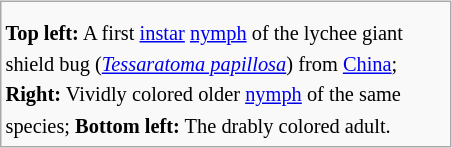<table style="float: right; border: 1px solid darkgray; background: #f9f9f9; margin: .46em .46em .46em 1em;">
<tr>
<td width="69"></td>
<td width="220" rowspan="2"></td>
</tr>
<tr>
<td></td>
</tr>
<tr>
<td colspan="3" align="left" style="line-height: 1.5em;font-size: .85em;"><strong>Top left:</strong> A first <a href='#'>instar</a> <a href='#'>nymph</a> of the lychee giant shield bug (<em><a href='#'>Tessaratoma papillosa</a></em>) from <a href='#'>China</a>; <strong>Right:</strong> Vividly colored older <a href='#'>nymph</a> of the same species; <strong>Bottom left:</strong> The drably colored adult.</td>
</tr>
</table>
